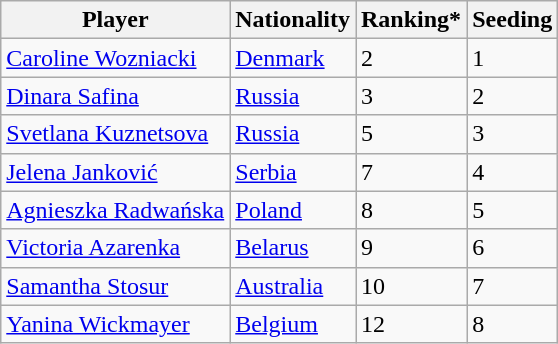<table class="wikitable" border="1">
<tr>
<th>Player</th>
<th>Nationality</th>
<th>Ranking*</th>
<th>Seeding</th>
</tr>
<tr>
<td><a href='#'>Caroline Wozniacki</a></td>
<td> <a href='#'>Denmark</a></td>
<td>2</td>
<td>1</td>
</tr>
<tr>
<td><a href='#'>Dinara Safina</a></td>
<td> <a href='#'>Russia</a></td>
<td>3</td>
<td>2</td>
</tr>
<tr>
<td><a href='#'>Svetlana Kuznetsova</a></td>
<td> <a href='#'>Russia</a></td>
<td>5</td>
<td>3</td>
</tr>
<tr>
<td><a href='#'>Jelena Janković</a></td>
<td> <a href='#'>Serbia</a></td>
<td>7</td>
<td>4</td>
</tr>
<tr>
<td><a href='#'>Agnieszka Radwańska</a></td>
<td> <a href='#'>Poland</a></td>
<td>8</td>
<td>5</td>
</tr>
<tr>
<td><a href='#'>Victoria Azarenka</a></td>
<td> <a href='#'>Belarus</a></td>
<td>9</td>
<td>6</td>
</tr>
<tr>
<td><a href='#'>Samantha Stosur</a></td>
<td> <a href='#'>Australia</a></td>
<td>10</td>
<td>7</td>
</tr>
<tr>
<td><a href='#'>Yanina Wickmayer</a></td>
<td> <a href='#'>Belgium</a></td>
<td>12</td>
<td>8</td>
</tr>
</table>
